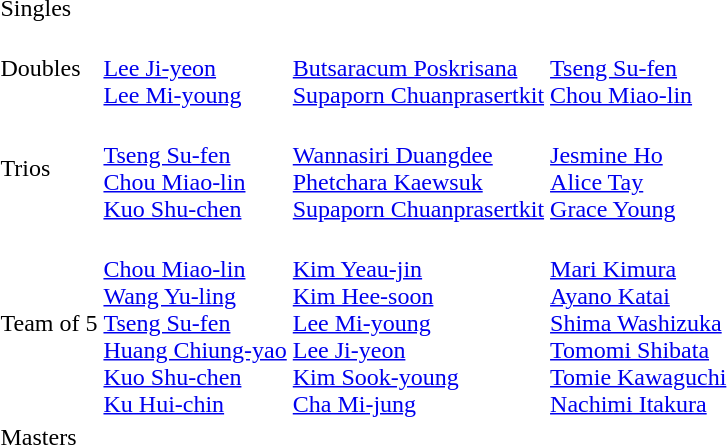<table>
<tr>
<td>Singles<br></td>
<td></td>
<td></td>
<td></td>
</tr>
<tr>
<td>Doubles<br></td>
<td><br><a href='#'>Lee Ji-yeon</a><br><a href='#'>Lee Mi-young</a></td>
<td><br><a href='#'>Butsaracum Poskrisana</a><br><a href='#'>Supaporn Chuanprasertkit</a></td>
<td><br><a href='#'>Tseng Su-fen</a><br><a href='#'>Chou Miao-lin</a></td>
</tr>
<tr>
<td>Trios<br></td>
<td><br><a href='#'>Tseng Su-fen</a><br><a href='#'>Chou Miao-lin</a><br><a href='#'>Kuo Shu-chen</a></td>
<td><br><a href='#'>Wannasiri Duangdee</a><br><a href='#'>Phetchara Kaewsuk</a><br><a href='#'>Supaporn Chuanprasertkit</a></td>
<td><br><a href='#'>Jesmine Ho</a><br><a href='#'>Alice Tay</a><br><a href='#'>Grace Young</a></td>
</tr>
<tr>
<td>Team of 5<br></td>
<td><br><a href='#'>Chou Miao-lin</a><br><a href='#'>Wang Yu-ling</a><br><a href='#'>Tseng Su-fen</a><br><a href='#'>Huang Chiung-yao</a><br><a href='#'>Kuo Shu-chen</a><br><a href='#'>Ku Hui-chin</a></td>
<td><br><a href='#'>Kim Yeau-jin</a><br><a href='#'>Kim Hee-soon</a><br><a href='#'>Lee Mi-young</a><br><a href='#'>Lee Ji-yeon</a><br><a href='#'>Kim Sook-young</a><br><a href='#'>Cha Mi-jung</a></td>
<td><br><a href='#'>Mari Kimura</a><br><a href='#'>Ayano Katai</a><br><a href='#'>Shima Washizuka</a><br><a href='#'>Tomomi Shibata</a><br><a href='#'>Tomie Kawaguchi</a><br><a href='#'>Nachimi Itakura</a></td>
</tr>
<tr>
<td>Masters<br></td>
<td></td>
<td></td>
<td></td>
</tr>
</table>
